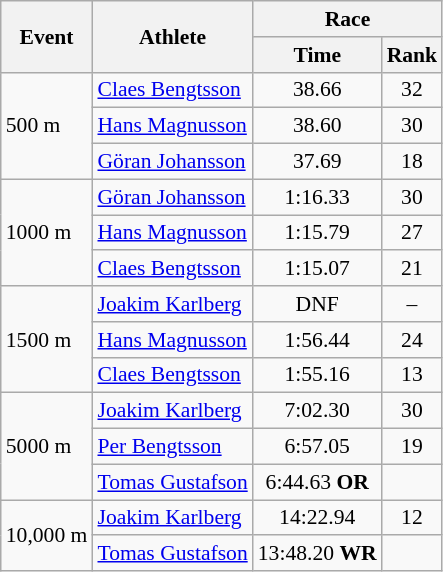<table class="wikitable" border="1" style="font-size:90%">
<tr>
<th rowspan=2>Event</th>
<th rowspan=2>Athlete</th>
<th colspan=2>Race</th>
</tr>
<tr>
<th>Time</th>
<th>Rank</th>
</tr>
<tr>
<td rowspan=3>500 m</td>
<td><a href='#'>Claes Bengtsson</a></td>
<td align=center>38.66</td>
<td align=center>32</td>
</tr>
<tr>
<td><a href='#'>Hans Magnusson</a></td>
<td align=center>38.60</td>
<td align=center>30</td>
</tr>
<tr>
<td><a href='#'>Göran Johansson</a></td>
<td align=center>37.69</td>
<td align=center>18</td>
</tr>
<tr>
<td rowspan=3>1000 m</td>
<td><a href='#'>Göran Johansson</a></td>
<td align=center>1:16.33</td>
<td align=center>30</td>
</tr>
<tr>
<td><a href='#'>Hans Magnusson</a></td>
<td align=center>1:15.79</td>
<td align=center>27</td>
</tr>
<tr>
<td><a href='#'>Claes Bengtsson</a></td>
<td align=center>1:15.07</td>
<td align=center>21</td>
</tr>
<tr>
<td rowspan=3>1500 m</td>
<td><a href='#'>Joakim Karlberg</a></td>
<td align=center>DNF</td>
<td align=center>–</td>
</tr>
<tr>
<td><a href='#'>Hans Magnusson</a></td>
<td align=center>1:56.44</td>
<td align=center>24</td>
</tr>
<tr>
<td><a href='#'>Claes Bengtsson</a></td>
<td align=center>1:55.16</td>
<td align=center>13</td>
</tr>
<tr>
<td rowspan=3>5000 m</td>
<td><a href='#'>Joakim Karlberg</a></td>
<td align=center>7:02.30</td>
<td align=center>30</td>
</tr>
<tr>
<td><a href='#'>Per Bengtsson</a></td>
<td align=center>6:57.05</td>
<td align=center>19</td>
</tr>
<tr>
<td><a href='#'>Tomas Gustafson</a></td>
<td align=center>6:44.63 <strong>OR</strong></td>
<td align=center></td>
</tr>
<tr>
<td rowspan=2>10,000 m</td>
<td><a href='#'>Joakim Karlberg</a></td>
<td align=center>14:22.94</td>
<td align=center>12</td>
</tr>
<tr>
<td><a href='#'>Tomas Gustafson</a></td>
<td align=center>13:48.20 <strong>WR</strong></td>
<td align=center></td>
</tr>
</table>
